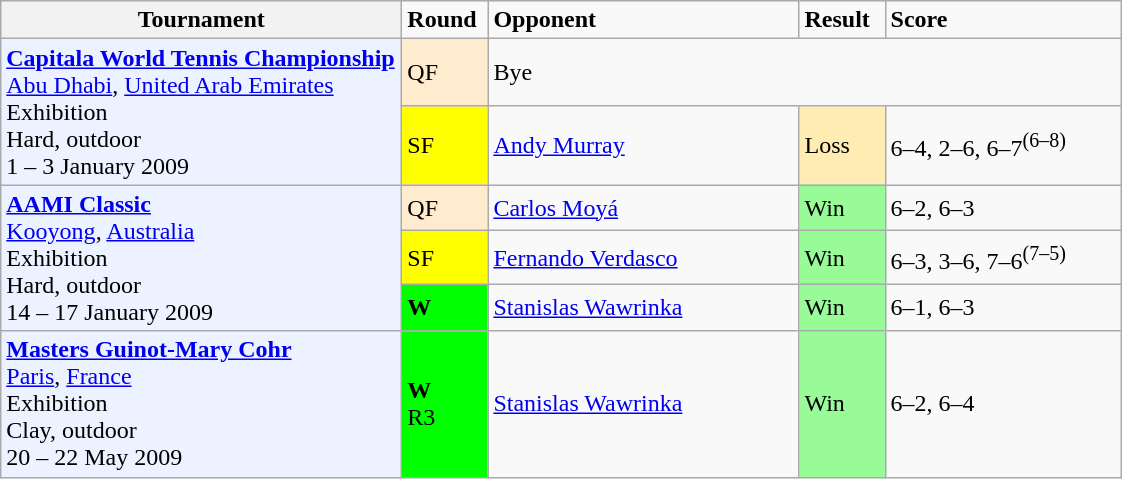<table class="wikitable">
<tr style="font-weight:bold">
<th style="width:260px;">Tournament</th>
<td style="width:50px;">Round</td>
<td style="width:200px;">Opponent</td>
<td style="width:50px;">Result</td>
<td style="width:150px;">Score</td>
</tr>
<tr>
<td rowspan="2" style="background:#ecf2ff; text-align:left; vertical-align:top;"><strong><a href='#'>Capitala World Tennis Championship</a></strong><br> <a href='#'>Abu Dhabi</a>, <a href='#'>United Arab Emirates</a> <br> Exhibition <br> Hard, outdoor <br> 1 – 3 January 2009</td>
<td bgcolor="#ffebcd">QF</td>
<td colspan="3">Bye</td>
</tr>
<tr>
<td bgcolor="yellow">SF</td>
<td> <a href='#'>Andy Murray</a></td>
<td bgcolor="#ffecB2">Loss</td>
<td>6–4, 2–6, 6–7<sup>(6–8)</sup></td>
</tr>
<tr>
<td rowspan="3" style="background:#ecf2ff; text-align:left; vertical-align:top;"><strong><a href='#'>AAMI Classic</a></strong><br> <a href='#'>Kooyong</a>, <a href='#'>Australia</a> <br> Exhibition <br> Hard, outdoor <br> 14 – 17 January 2009</td>
<td bgcolor="#ffebcd">QF</td>
<td> <a href='#'>Carlos Moyá</a></td>
<td bgcolor="#98FB98">Win</td>
<td>6–2, 6–3</td>
</tr>
<tr>
<td bgcolor="yellow">SF</td>
<td> <a href='#'>Fernando Verdasco</a></td>
<td bgcolor="#98FB98">Win</td>
<td>6–3, 3–6, 7–6<sup>(7–5)</sup></td>
</tr>
<tr>
<td bgcolor="lime"><strong>W</strong></td>
<td> <a href='#'>Stanislas Wawrinka</a></td>
<td bgcolor="#98FB98">Win</td>
<td>6–1, 6–3</td>
</tr>
<tr>
<td style="background:#ecf2ff; text-align:left; vertical-align:top;"><strong><a href='#'>Masters Guinot-Mary Cohr</a></strong><br> <a href='#'>Paris</a>, <a href='#'>France</a> <br> Exhibition <br> Clay, outdoor <br> 20 – 22 May 2009</td>
<td bgcolor="lime"><strong>W</strong><br>R3</td>
<td> <a href='#'>Stanislas Wawrinka</a></td>
<td bgcolor="#98FB98">Win</td>
<td>6–2, 6–4</td>
</tr>
</table>
